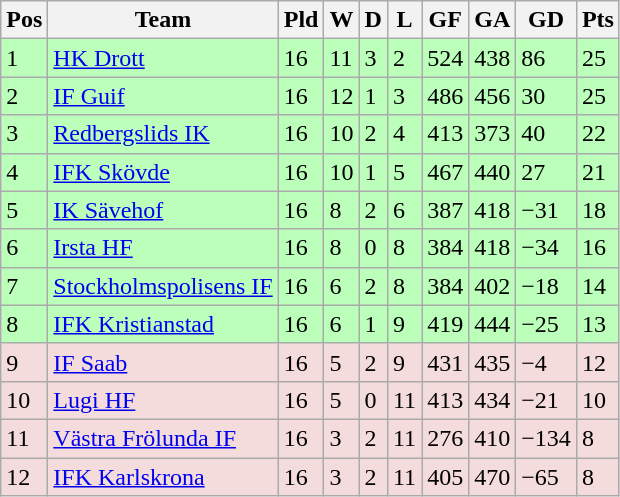<table class="wikitable">
<tr>
<th><span>Pos</span></th>
<th>Team</th>
<th><span>Pld</span></th>
<th><span>W</span></th>
<th><span>D</span></th>
<th><span>L</span></th>
<th><span>GF</span></th>
<th><span>GA</span></th>
<th><span>GD</span></th>
<th><span>Pts</span></th>
</tr>
<tr style="background:#bbffbb">
<td>1</td>
<td><a href='#'>HK Drott</a></td>
<td>16</td>
<td>11</td>
<td>3</td>
<td>2</td>
<td>524</td>
<td>438</td>
<td>86</td>
<td>25</td>
</tr>
<tr style="background:#bbffbb">
<td>2</td>
<td><a href='#'>IF Guif</a></td>
<td>16</td>
<td>12</td>
<td>1</td>
<td>3</td>
<td>486</td>
<td>456</td>
<td>30</td>
<td>25</td>
</tr>
<tr style="background:#bbffbb">
<td>3</td>
<td><a href='#'>Redbergslids IK</a></td>
<td>16</td>
<td>10</td>
<td>2</td>
<td>4</td>
<td>413</td>
<td>373</td>
<td>40</td>
<td>22</td>
</tr>
<tr style="background:#bbffbb">
<td>4</td>
<td><a href='#'>IFK Skövde</a></td>
<td>16</td>
<td>10</td>
<td>1</td>
<td>5</td>
<td>467</td>
<td>440</td>
<td>27</td>
<td>21</td>
</tr>
<tr style="background:#bbffbb">
<td>5</td>
<td><a href='#'>IK Sävehof</a></td>
<td>16</td>
<td>8</td>
<td>2</td>
<td>6</td>
<td>387</td>
<td>418</td>
<td>−31</td>
<td>18</td>
</tr>
<tr style="background:#bbffbb">
<td>6</td>
<td><a href='#'>Irsta HF</a></td>
<td>16</td>
<td>8</td>
<td>0</td>
<td>8</td>
<td>384</td>
<td>418</td>
<td>−34</td>
<td>16</td>
</tr>
<tr style="background:#bbffbb">
<td>7</td>
<td><a href='#'>Stockholmspolisens IF</a></td>
<td>16</td>
<td>6</td>
<td>2</td>
<td>8</td>
<td>384</td>
<td>402</td>
<td>−18</td>
<td>14</td>
</tr>
<tr style="background:#bbffbb">
<td>8</td>
<td><a href='#'>IFK Kristianstad</a></td>
<td>16</td>
<td>6</td>
<td>1</td>
<td>9</td>
<td>419</td>
<td>444</td>
<td>−25</td>
<td>13</td>
</tr>
<tr style="background:#f4dcdc">
<td>9</td>
<td><a href='#'>IF Saab</a></td>
<td>16</td>
<td>5</td>
<td>2</td>
<td>9</td>
<td>431</td>
<td>435</td>
<td>−4</td>
<td>12</td>
</tr>
<tr style="background:#f4dcdc">
<td>10</td>
<td><a href='#'>Lugi HF</a></td>
<td>16</td>
<td>5</td>
<td>0</td>
<td>11</td>
<td>413</td>
<td>434</td>
<td>−21</td>
<td>10</td>
</tr>
<tr style="background:#f4dcdc">
<td>11</td>
<td><a href='#'>Västra Frölunda IF</a></td>
<td>16</td>
<td>3</td>
<td>2</td>
<td>11</td>
<td>276</td>
<td>410</td>
<td>−134</td>
<td>8</td>
</tr>
<tr style="background:#f4dcdc">
<td>12</td>
<td><a href='#'>IFK Karlskrona</a></td>
<td>16</td>
<td>3</td>
<td>2</td>
<td>11</td>
<td>405</td>
<td>470</td>
<td>−65</td>
<td>8</td>
</tr>
</table>
